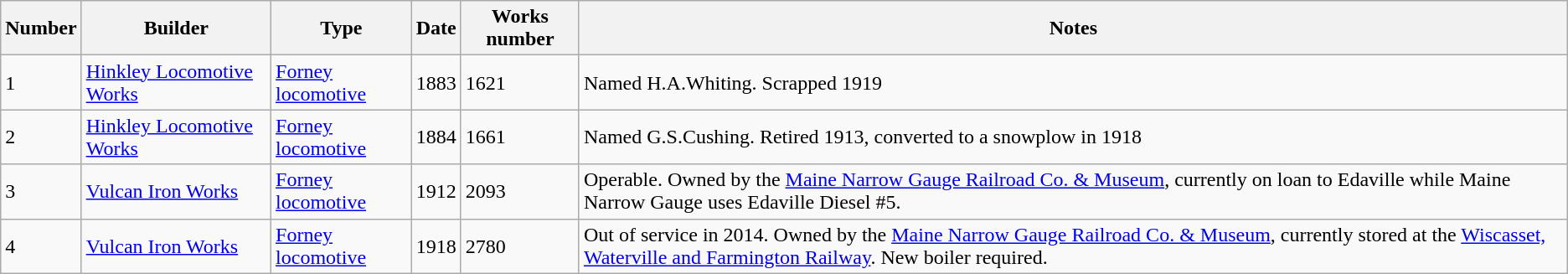<table class="wikitable">
<tr>
<th>Number</th>
<th>Builder</th>
<th>Type</th>
<th>Date</th>
<th>Works number</th>
<th>Notes</th>
</tr>
<tr>
<td>1</td>
<td><a href='#'>Hinkley Locomotive Works</a></td>
<td> <a href='#'>Forney locomotive</a></td>
<td>1883</td>
<td>1621</td>
<td>Named H.A.Whiting.  Scrapped 1919</td>
</tr>
<tr>
<td>2</td>
<td><a href='#'>Hinkley Locomotive Works</a></td>
<td> <a href='#'>Forney locomotive</a></td>
<td>1884</td>
<td>1661</td>
<td>Named G.S.Cushing.  Retired 1913, converted to a snowplow in 1918</td>
</tr>
<tr>
<td>3</td>
<td><a href='#'>Vulcan Iron Works</a></td>
<td> <a href='#'>Forney locomotive</a></td>
<td>1912</td>
<td>2093</td>
<td>Operable. Owned by the <a href='#'>Maine Narrow Gauge Railroad Co. & Museum</a>, currently on loan to Edaville while Maine Narrow Gauge uses Edaville Diesel #5.</td>
</tr>
<tr>
<td>4</td>
<td><a href='#'>Vulcan Iron Works</a></td>
<td> <a href='#'>Forney locomotive</a></td>
<td>1918</td>
<td>2780</td>
<td>Out of service in 2014.  Owned by the <a href='#'>Maine Narrow Gauge Railroad Co. & Museum</a>, currently stored at the <a href='#'>Wiscasset, Waterville and Farmington Railway</a>.  New boiler required. </td>
</tr>
</table>
